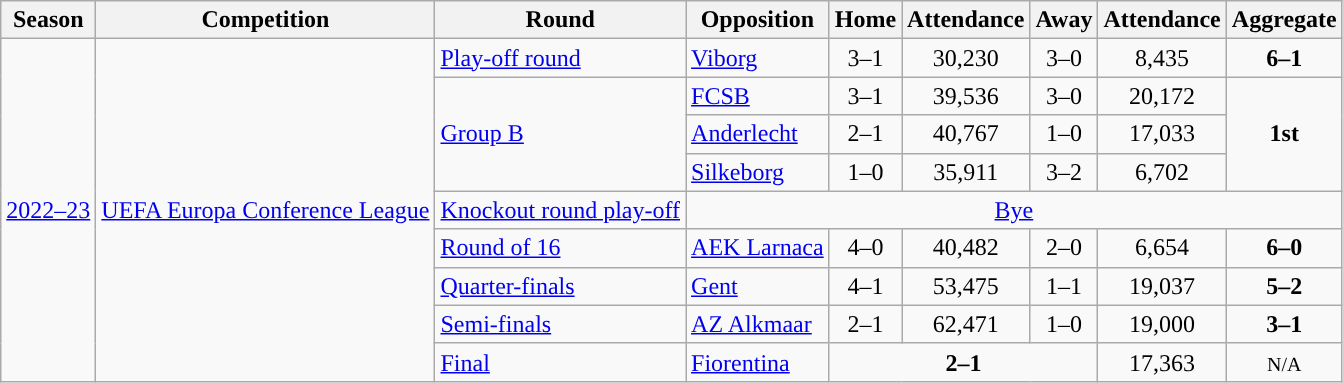<table class="wikitable">
<tr>
<th>Season</th>
<th>Competition</th>
<th>Round</th>
<th>Opposition</th>
<th>Home</th>
<th>Attendance</th>
<th>Away</th>
<th>Attendance</th>
<th>Aggregate</th>
</tr>
<tr>
<td rowspan=9><a href='#'>2022–23</a></td>
<td rowspan=9><a href='#'>UEFA Europa Conference League</a></td>
<td rowspan=1><a href='#'>Play-off round</a></td>
<td> <a href='#'>Viborg</a></td>
<td style="text-align:center;">3–1</td>
<td style="text-align:center;">30,230</td>
<td style="text-align:center;">3–0</td>
<td style="text-align:center;">8,435</td>
<td style="text-align:center;"><strong>6–1</strong></td>
</tr>
<tr>
<td rowspan=3><a href='#'>Group B</a></td>
<td> <a href='#'>FCSB</a></td>
<td style="text-align:center;">3–1</td>
<td style="text-align:center;">39,536</td>
<td style="text-align:center;">3–0</td>
<td style="text-align:center;">20,172</td>
<td rowspan=3 style="text-align:center;"><strong>1st</strong></td>
</tr>
<tr>
<td> <a href='#'>Anderlecht</a></td>
<td style="text-align:center;">2–1</td>
<td style="text-align:center;">40,767</td>
<td style="text-align:center;">1–0</td>
<td style="text-align:center;">17,033</td>
</tr>
<tr>
<td> <a href='#'>Silkeborg</a></td>
<td style="text-align:center;">1–0</td>
<td style="text-align:center;">35,911</td>
<td style="text-align:center;">3–2</td>
<td style="text-align:center;">6,702</td>
</tr>
<tr>
<td><a href='#'>Knockout round play-off</a></td>
<td colspan=6 style="text-align:center;"><a href='#'>Bye</a></td>
</tr>
<tr>
<td><a href='#'>Round of 16</a></td>
<td> <a href='#'>AEK Larnaca</a></td>
<td style="text-align:center;">4–0</td>
<td style="text-align:center;">40,482</td>
<td style="text-align:center;">2–0</td>
<td style="text-align:center;">6,654</td>
<td style="text-align:center;"><strong>6–0</strong></td>
</tr>
<tr>
<td><a href='#'>Quarter-finals</a></td>
<td> <a href='#'>Gent</a></td>
<td style="text-align:center;">4–1</td>
<td style="text-align:center;">53,475</td>
<td style="text-align:center;">1–1</td>
<td style="text-align:center;">19,037</td>
<td style="text-align:center;"><strong>5–2</strong></td>
</tr>
<tr>
<td><a href='#'>Semi-finals</a></td>
<td> <a href='#'>AZ Alkmaar</a></td>
<td style="text-align:center;">2–1</td>
<td style="text-align:center;">62,471</td>
<td style="text-align:center;">1–0</td>
<td style="text-align:center;">19,000</td>
<td style="text-align:center;"><strong>3–1</strong></td>
</tr>
<tr>
<td><a href='#'>Final</a></td>
<td> <a href='#'>Fiorentina</a></td>
<td colspan=3 style="text-align:center;"><strong>2–1</strong></td>
<td style="text-align:center;">17,363</td>
<td style="text-align:center"><span><small>N/A</small></span></td>
</tr>
</table>
